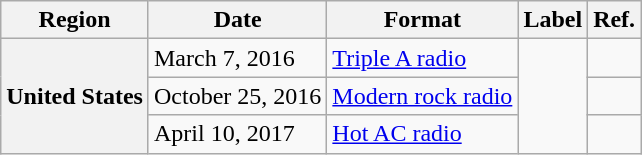<table class="wikitable plainrowheaders">
<tr>
<th>Region</th>
<th>Date</th>
<th>Format</th>
<th>Label</th>
<th>Ref.</th>
</tr>
<tr>
<th scope="row" rowspan="3">United States</th>
<td>March 7, 2016</td>
<td><a href='#'>Triple A radio</a></td>
<td rowspan="3"></td>
<td></td>
</tr>
<tr>
<td>October 25, 2016</td>
<td><a href='#'>Modern rock radio</a></td>
<td></td>
</tr>
<tr>
<td>April 10, 2017</td>
<td><a href='#'>Hot AC radio</a></td>
<td></td>
</tr>
</table>
